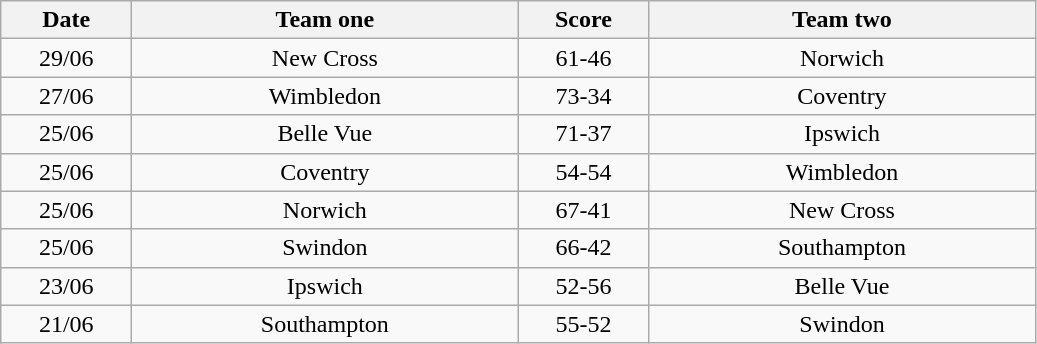<table class="wikitable" style="text-align: center">
<tr>
<th width=80>Date</th>
<th width=250>Team one</th>
<th width=80>Score</th>
<th width=250>Team two</th>
</tr>
<tr>
<td>29/06</td>
<td>New Cross</td>
<td>61-46</td>
<td>Norwich</td>
</tr>
<tr>
<td>27/06</td>
<td>Wimbledon</td>
<td>73-34</td>
<td>Coventry</td>
</tr>
<tr>
<td>25/06</td>
<td>Belle Vue</td>
<td>71-37</td>
<td>Ipswich</td>
</tr>
<tr>
<td>25/06</td>
<td>Coventry</td>
<td>54-54</td>
<td>Wimbledon</td>
</tr>
<tr>
<td>25/06</td>
<td>Norwich</td>
<td>67-41</td>
<td>New Cross</td>
</tr>
<tr>
<td>25/06</td>
<td>Swindon</td>
<td>66-42</td>
<td>Southampton</td>
</tr>
<tr>
<td>23/06</td>
<td>Ipswich</td>
<td>52-56</td>
<td>Belle Vue</td>
</tr>
<tr>
<td>21/06</td>
<td>Southampton</td>
<td>55-52</td>
<td>Swindon</td>
</tr>
</table>
